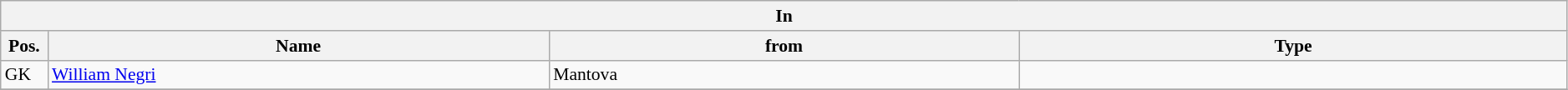<table class="wikitable" style="font-size:90%;width:99%;">
<tr>
<th colspan="4">In</th>
</tr>
<tr>
<th width="3%">Pos.</th>
<th width="32%">Name</th>
<th width="30%">from</th>
<th width="35%">Type</th>
</tr>
<tr>
<td>GK</td>
<td><a href='#'>William Negri</a></td>
<td>Mantova</td>
<td></td>
</tr>
<tr>
</tr>
</table>
